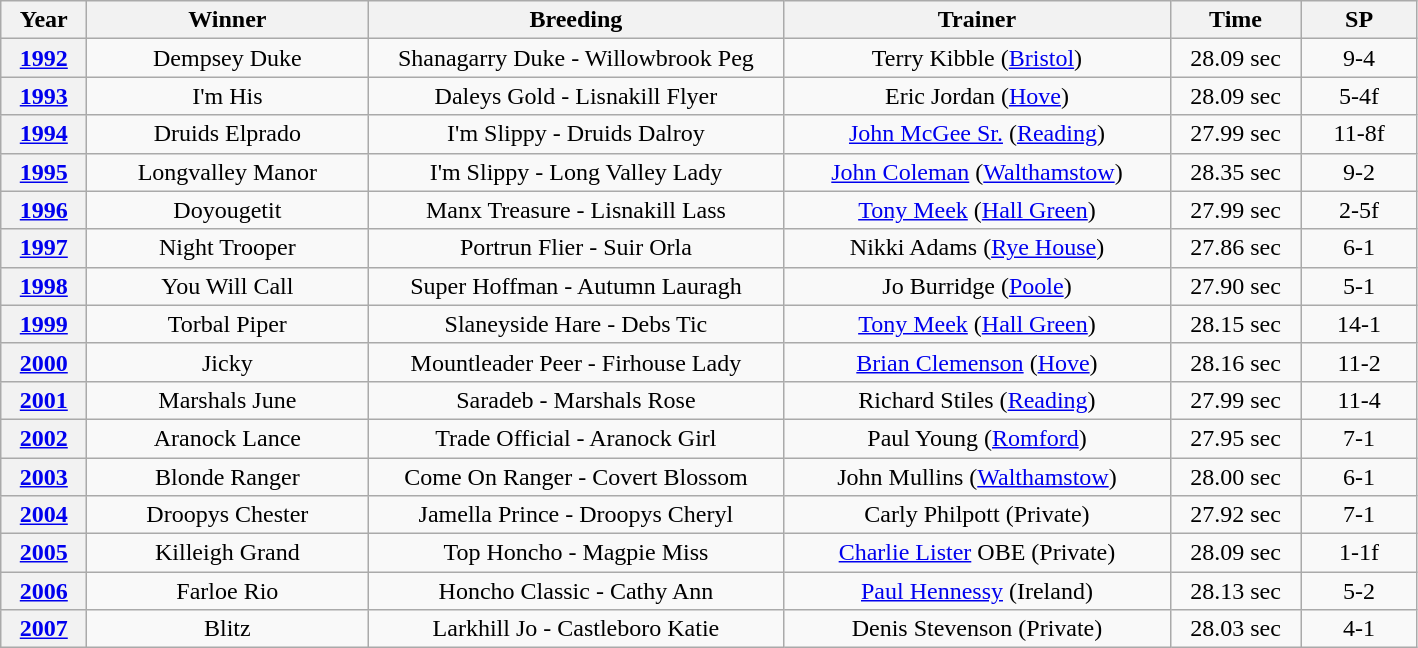<table class="wikitable" style="text-align:center">
<tr>
<th width=50>Year</th>
<th width=180>Winner</th>
<th width=270>Breeding</th>
<th width=250>Trainer</th>
<th width=80>Time</th>
<th width=70>SP</th>
</tr>
<tr>
<th><a href='#'>1992</a></th>
<td>Dempsey Duke</td>
<td>Shanagarry Duke - Willowbrook Peg</td>
<td>Terry Kibble (<a href='#'>Bristol</a>)</td>
<td>28.09 sec</td>
<td>9-4</td>
</tr>
<tr>
<th><a href='#'>1993</a></th>
<td>I'm His</td>
<td>Daleys Gold - Lisnakill Flyer</td>
<td>Eric Jordan (<a href='#'>Hove</a>)</td>
<td>28.09 sec</td>
<td>5-4f</td>
</tr>
<tr>
<th><a href='#'>1994</a></th>
<td>Druids Elprado </td>
<td>I'm Slippy - Druids Dalroy</td>
<td><a href='#'>John McGee Sr.</a> (<a href='#'>Reading</a>)</td>
<td>27.99 sec</td>
<td>11-8f</td>
</tr>
<tr>
<th><a href='#'>1995</a></th>
<td>Longvalley Manor</td>
<td>I'm Slippy - Long Valley Lady</td>
<td><a href='#'>John Coleman</a> (<a href='#'>Walthamstow</a>)</td>
<td>28.35 sec</td>
<td>9-2</td>
</tr>
<tr>
<th><a href='#'>1996</a></th>
<td>Doyougetit</td>
<td>Manx Treasure - Lisnakill Lass</td>
<td><a href='#'>Tony Meek</a> (<a href='#'>Hall Green</a>)</td>
<td>27.99 sec</td>
<td>2-5f</td>
</tr>
<tr>
<th><a href='#'>1997</a></th>
<td>Night Trooper</td>
<td>Portrun Flier - Suir Orla</td>
<td>Nikki Adams (<a href='#'>Rye House</a>)</td>
<td>27.86 sec</td>
<td>6-1</td>
</tr>
<tr>
<th><a href='#'>1998</a></th>
<td>You Will Call</td>
<td>Super Hoffman - Autumn Lauragh</td>
<td>Jo Burridge (<a href='#'>Poole</a>)</td>
<td>27.90 sec</td>
<td>5-1</td>
</tr>
<tr>
<th><a href='#'>1999</a></th>
<td>Torbal Piper</td>
<td>Slaneyside Hare - Debs Tic</td>
<td><a href='#'>Tony Meek</a> (<a href='#'>Hall Green</a>)</td>
<td>28.15 sec</td>
<td>14-1</td>
</tr>
<tr>
<th><a href='#'>2000</a></th>
<td>Jicky</td>
<td>Mountleader Peer - Firhouse Lady</td>
<td><a href='#'>Brian Clemenson</a> (<a href='#'>Hove</a>)</td>
<td>28.16 sec</td>
<td>11-2</td>
</tr>
<tr>
<th><a href='#'>2001</a></th>
<td>Marshals June</td>
<td>Saradeb - Marshals Rose</td>
<td>Richard Stiles (<a href='#'>Reading</a>)</td>
<td>27.99 sec</td>
<td>11-4</td>
</tr>
<tr>
<th><a href='#'>2002</a></th>
<td>Aranock Lance</td>
<td>Trade Official - Aranock Girl</td>
<td>Paul Young (<a href='#'>Romford</a>)</td>
<td>27.95 sec</td>
<td>7-1</td>
</tr>
<tr>
<th><a href='#'>2003</a></th>
<td>Blonde Ranger</td>
<td>Come On Ranger - Covert Blossom</td>
<td>John Mullins (<a href='#'>Walthamstow</a>)</td>
<td>28.00 sec</td>
<td>6-1</td>
</tr>
<tr>
<th><a href='#'>2004</a></th>
<td>Droopys Chester</td>
<td>Jamella Prince - Droopys Cheryl</td>
<td>Carly Philpott (Private)</td>
<td>27.92 sec</td>
<td>7-1</td>
</tr>
<tr>
<th><a href='#'>2005</a></th>
<td>Killeigh Grand</td>
<td>Top Honcho - Magpie Miss</td>
<td><a href='#'>Charlie Lister</a> OBE (Private)</td>
<td>28.09 sec</td>
<td>1-1f</td>
</tr>
<tr>
<th><a href='#'>2006</a></th>
<td>Farloe Rio</td>
<td>Honcho Classic - Cathy Ann</td>
<td><a href='#'>Paul Hennessy</a> (Ireland)</td>
<td>28.13 sec</td>
<td>5-2</td>
</tr>
<tr>
<th><a href='#'>2007</a></th>
<td>Blitz </td>
<td>Larkhill Jo - Castleboro Katie</td>
<td>Denis Stevenson (Private)</td>
<td>28.03 sec</td>
<td>4-1</td>
</tr>
</table>
